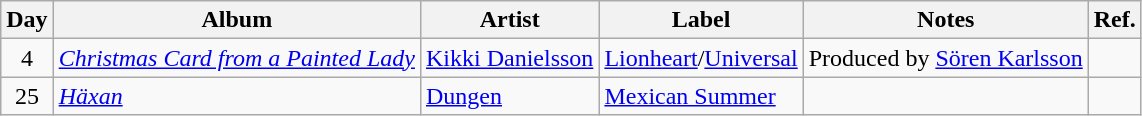<table class="wikitable">
<tr>
<th>Day</th>
<th>Album</th>
<th>Artist</th>
<th>Label</th>
<th>Notes</th>
<th>Ref.</th>
</tr>
<tr>
<td rowspan="1" style="text-align:center;">4</td>
<td><em><a href='#'>Christmas Card from a Painted Lady</a></em></td>
<td><a href='#'>Kikki Danielsson</a></td>
<td><a href='#'>Lionheart</a>/<a href='#'>Universal</a></td>
<td>Produced by <a href='#'>Sören Karlsson</a></td>
<td style="text-align:center;"></td>
</tr>
<tr>
<td rowspan="1" style="text-align:center;">25</td>
<td><em><a href='#'>Häxan</a></em></td>
<td><a href='#'>Dungen</a></td>
<td><a href='#'>Mexican Summer</a></td>
<td></td>
<td style="text-align:center;"></td>
</tr>
</table>
